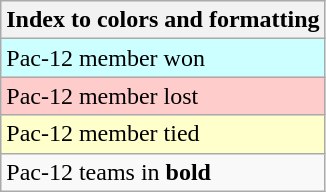<table class="wikitable">
<tr>
<th>Index to colors and formatting</th>
</tr>
<tr style="background:#cff;">
<td>Pac-12 member won</td>
</tr>
<tr style="background:#fcc;">
<td>Pac-12 member lost</td>
</tr>
<tr style="background:#ffc;">
<td>Pac-12 member tied</td>
</tr>
<tr>
<td>Pac-12 teams in <strong>bold</strong></td>
</tr>
</table>
